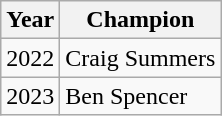<table class="wikitable">
<tr>
<th>Year</th>
<th>Champion</th>
</tr>
<tr>
<td>2022</td>
<td>Craig Summers</td>
</tr>
<tr>
<td>2023</td>
<td>Ben Spencer</td>
</tr>
</table>
